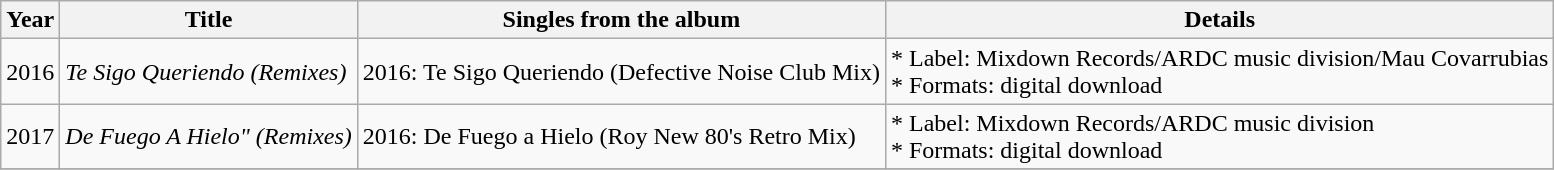<table class="wikitable">
<tr>
<th>Year</th>
<th><strong>Title</strong></th>
<th><strong>Singles from the album</strong></th>
<th>Details</th>
</tr>
<tr>
<td>2016</td>
<td><em>Te Sigo Queriendo (Remixes)</em></td>
<td>2016: Te Sigo Queriendo (Defective Noise Club Mix)</td>
<td>* Label: Mixdown Records/ARDC music division/Mau Covarrubias <br> * Formats: digital download</td>
</tr>
<tr>
<td>2017</td>
<td><em>De Fuego A Hielo" (Remixes)</em></td>
<td>2016: De Fuego a Hielo (Roy New 80's Retro Mix)</td>
<td>* Label: Mixdown Records/ARDC music division <br> * Formats: digital download</td>
</tr>
<tr>
</tr>
</table>
